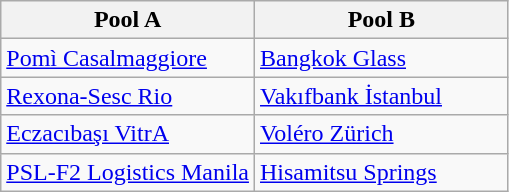<table class="wikitable">
<tr>
<th width=50%>Pool A</th>
<th width=50%>Pool B</th>
</tr>
<tr>
<td> <a href='#'>Pomì Casalmaggiore</a></td>
<td> <a href='#'>Bangkok Glass</a></td>
</tr>
<tr>
<td> <a href='#'>Rexona-Sesc Rio</a></td>
<td> <a href='#'>Vakıfbank İstanbul</a></td>
</tr>
<tr>
<td> <a href='#'>Eczacıbaşı VitrA</a></td>
<td> <a href='#'>Voléro Zürich</a></td>
</tr>
<tr>
<td> <a href='#'>PSL-F2 Logistics Manila</a></td>
<td> <a href='#'>Hisamitsu Springs</a></td>
</tr>
</table>
